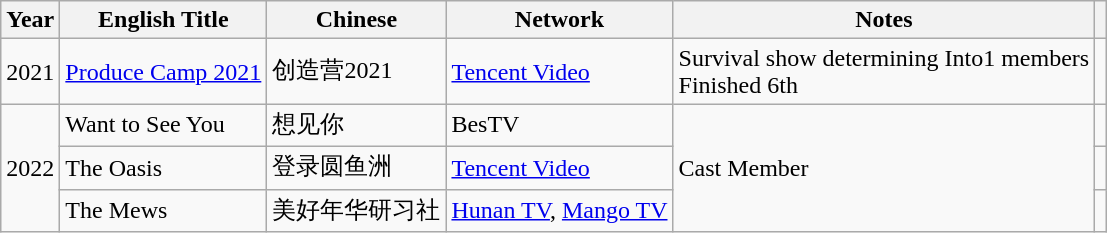<table class="wikitable">
<tr>
<th>Year</th>
<th>English Title</th>
<th>Chinese</th>
<th>Network</th>
<th>Notes</th>
<th class="unsortable"></th>
</tr>
<tr>
<td>2021</td>
<td><a href='#'>Produce Camp 2021</a></td>
<td>创造营2021</td>
<td><a href='#'>Tencent Video</a></td>
<td>Survival show determining Into1 members<br>Finished 6th</td>
<td></td>
</tr>
<tr>
<td rowspan="3">2022</td>
<td>Want to See You</td>
<td>想见你</td>
<td>BesTV</td>
<td rowspan="3">Cast Member</td>
<td></td>
</tr>
<tr>
<td>The Oasis</td>
<td>登录圆鱼洲</td>
<td><a href='#'>Tencent Video</a></td>
<td></td>
</tr>
<tr>
<td>The Mews</td>
<td>美好年华研习社</td>
<td><a href='#'>Hunan TV</a>, <a href='#'>Mango TV</a></td>
<td></td>
</tr>
</table>
